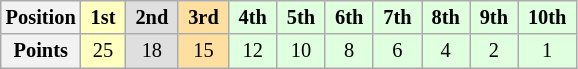<table class="wikitable" style="font-size:85%; text-align:center">
<tr>
<th>Position</th>
<td style="background:#FFFFBF;"> <strong>1st</strong> </td>
<td style="background:#DFDFDF;"> <strong>2nd</strong> </td>
<td style="background:#FFDF9F;"> <strong>3rd</strong> </td>
<td style="background:#DFFFDF;"> <strong>4th</strong> </td>
<td style="background:#DFFFDF;"> <strong>5th</strong> </td>
<td style="background:#DFFFDF;"> <strong>6th</strong> </td>
<td style="background:#DFFFDF;"> <strong>7th</strong> </td>
<td style="background:#DFFFDF;"> <strong>8th</strong> </td>
<td style="background:#DFFFDF;"> <strong>9th</strong> </td>
<td style="background:#DFFFDF;"> <strong>10th</strong> </td>
</tr>
<tr>
<th>Points</th>
<td style="background:#FFFFBF;">25</td>
<td style="background:#DFDFDF;">18</td>
<td style="background:#FFDF9F;">15</td>
<td style="background:#DFFFDF;">12</td>
<td style="background:#DFFFDF;">10</td>
<td style="background:#DFFFDF;">8</td>
<td style="background:#DFFFDF;">6</td>
<td style="background:#DFFFDF;">4</td>
<td style="background:#DFFFDF;">2</td>
<td style="background:#DFFFDF;">1</td>
</tr>
</table>
